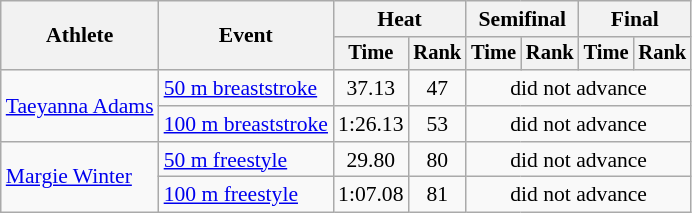<table class="wikitable" style="text-align:center; font-size:90%">
<tr>
<th rowspan="2">Athlete</th>
<th rowspan="2">Event</th>
<th colspan="2">Heat</th>
<th colspan="2">Semifinal</th>
<th colspan="2">Final</th>
</tr>
<tr style="font-size:95%">
<th>Time</th>
<th>Rank</th>
<th>Time</th>
<th>Rank</th>
<th>Time</th>
<th>Rank</th>
</tr>
<tr>
<td align=left rowspan=2><a href='#'>Taeyanna Adams</a></td>
<td align=left><a href='#'>50 m breaststroke</a></td>
<td>37.13</td>
<td>47</td>
<td colspan=4>did not advance</td>
</tr>
<tr>
<td align=left><a href='#'>100 m breaststroke</a></td>
<td>1:26.13</td>
<td>53</td>
<td colspan=4>did not advance</td>
</tr>
<tr>
<td align=left rowspan=2><a href='#'>Margie Winter</a></td>
<td align=left><a href='#'>50 m freestyle</a></td>
<td>29.80</td>
<td>80</td>
<td colspan=4>did not advance</td>
</tr>
<tr>
<td align=left><a href='#'>100 m freestyle</a></td>
<td>1:07.08</td>
<td>81</td>
<td colspan=4>did not advance</td>
</tr>
</table>
